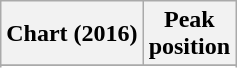<table class="wikitable sortable plainrowheaders" style="text-align:center">
<tr>
<th scope="col">Chart (2016)</th>
<th scope="col">Peak<br>position</th>
</tr>
<tr>
</tr>
<tr>
</tr>
<tr>
</tr>
<tr>
</tr>
<tr>
</tr>
</table>
